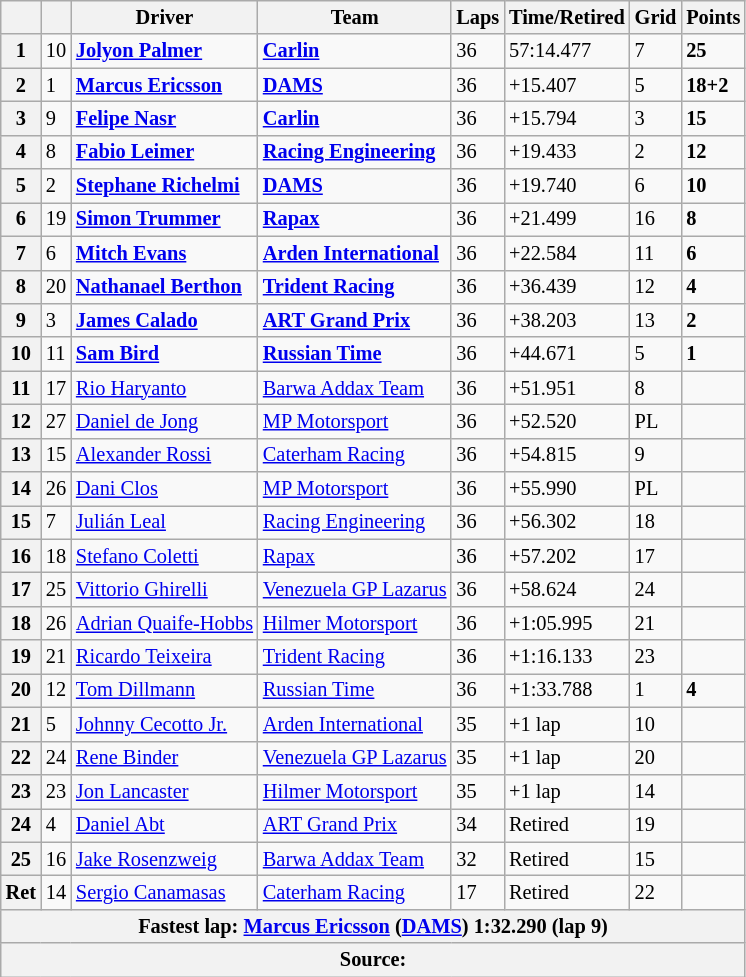<table class="wikitable" style="font-size:85%">
<tr>
<th></th>
<th></th>
<th>Driver</th>
<th>Team</th>
<th>Laps</th>
<th>Time/Retired</th>
<th>Grid</th>
<th>Points</th>
</tr>
<tr>
<th>1</th>
<td>10</td>
<td> <strong><a href='#'>Jolyon Palmer</a></strong></td>
<td><strong><a href='#'>Carlin</a></strong></td>
<td>36</td>
<td>57:14.477</td>
<td>7</td>
<td><strong>25</strong></td>
</tr>
<tr>
<th>2</th>
<td>1</td>
<td> <strong><a href='#'>Marcus Ericsson</a></strong></td>
<td><strong><a href='#'>DAMS</a></strong></td>
<td>36</td>
<td>+15.407</td>
<td>5</td>
<td><strong>18+2</strong></td>
</tr>
<tr>
<th>3</th>
<td>9</td>
<td> <strong><a href='#'>Felipe Nasr</a></strong></td>
<td><strong><a href='#'>Carlin</a></strong></td>
<td>36</td>
<td>+15.794</td>
<td>3</td>
<td><strong>15</strong></td>
</tr>
<tr>
<th>4</th>
<td>8</td>
<td> <strong><a href='#'>Fabio Leimer</a></strong></td>
<td><strong><a href='#'>Racing Engineering</a></strong></td>
<td>36</td>
<td>+19.433</td>
<td>2</td>
<td><strong>12</strong></td>
</tr>
<tr>
<th>5</th>
<td>2</td>
<td> <strong><a href='#'>Stephane Richelmi</a></strong></td>
<td><strong><a href='#'>DAMS</a></strong></td>
<td>36</td>
<td>+19.740</td>
<td>6</td>
<td><strong>10</strong></td>
</tr>
<tr>
<th>6</th>
<td>19</td>
<td> <strong><a href='#'>Simon Trummer</a></strong></td>
<td><strong><a href='#'>Rapax</a></strong></td>
<td>36</td>
<td>+21.499</td>
<td>16</td>
<td><strong>8</strong></td>
</tr>
<tr>
<th>7</th>
<td>6</td>
<td> <strong><a href='#'>Mitch Evans</a></strong></td>
<td><strong><a href='#'>Arden International</a></strong></td>
<td>36</td>
<td>+22.584</td>
<td>11</td>
<td><strong>6</strong></td>
</tr>
<tr>
<th>8</th>
<td>20</td>
<td> <strong><a href='#'>Nathanael Berthon</a></strong></td>
<td><strong><a href='#'>Trident Racing</a></strong></td>
<td>36</td>
<td>+36.439</td>
<td>12</td>
<td><strong>4</strong></td>
</tr>
<tr>
<th>9</th>
<td>3</td>
<td> <strong><a href='#'>James Calado</a></strong></td>
<td><strong><a href='#'>ART Grand Prix</a></strong></td>
<td>36</td>
<td>+38.203</td>
<td>13</td>
<td><strong>2</strong></td>
</tr>
<tr>
<th>10</th>
<td>11</td>
<td> <strong><a href='#'>Sam Bird</a></strong></td>
<td><strong><a href='#'>Russian Time</a></strong></td>
<td>36</td>
<td>+44.671</td>
<td>5</td>
<td><strong>1</strong></td>
</tr>
<tr>
<th>11</th>
<td>17</td>
<td> <a href='#'>Rio Haryanto</a></td>
<td><a href='#'>Barwa Addax Team</a></td>
<td>36</td>
<td>+51.951</td>
<td>8</td>
<td></td>
</tr>
<tr>
<th>12</th>
<td>27</td>
<td> <a href='#'>Daniel de Jong</a></td>
<td><a href='#'>MP Motorsport</a></td>
<td>36</td>
<td>+52.520</td>
<td>PL</td>
<td></td>
</tr>
<tr>
<th>13</th>
<td>15</td>
<td> <a href='#'>Alexander Rossi</a></td>
<td><a href='#'>Caterham Racing</a></td>
<td>36</td>
<td>+54.815</td>
<td>9</td>
<td></td>
</tr>
<tr>
<th>14</th>
<td>26</td>
<td> <a href='#'>Dani Clos</a></td>
<td><a href='#'>MP Motorsport</a></td>
<td>36</td>
<td>+55.990</td>
<td>PL</td>
<td></td>
</tr>
<tr>
<th>15</th>
<td>7</td>
<td> <a href='#'>Julián Leal</a></td>
<td><a href='#'>Racing Engineering</a></td>
<td>36</td>
<td>+56.302</td>
<td>18</td>
<td></td>
</tr>
<tr>
<th>16</th>
<td>18</td>
<td> <a href='#'>Stefano Coletti</a></td>
<td><a href='#'>Rapax</a></td>
<td>36</td>
<td>+57.202</td>
<td>17</td>
<td></td>
</tr>
<tr>
<th>17</th>
<td>25</td>
<td> <a href='#'>Vittorio Ghirelli</a></td>
<td><a href='#'>Venezuela GP Lazarus</a></td>
<td>36</td>
<td>+58.624</td>
<td>24</td>
<td></td>
</tr>
<tr>
<th>18</th>
<td>26</td>
<td> <a href='#'>Adrian Quaife-Hobbs</a></td>
<td><a href='#'>Hilmer Motorsport</a></td>
<td>36</td>
<td>+1:05.995</td>
<td>21</td>
<td></td>
</tr>
<tr>
<th>19</th>
<td>21</td>
<td> <a href='#'>Ricardo Teixeira</a></td>
<td><a href='#'>Trident Racing</a></td>
<td>36</td>
<td>+1:16.133</td>
<td>23</td>
<td></td>
</tr>
<tr>
<th>20</th>
<td>12</td>
<td> <a href='#'>Tom Dillmann</a></td>
<td><a href='#'>Russian Time</a></td>
<td>36</td>
<td>+1:33.788</td>
<td>1</td>
<td><strong>4</strong></td>
</tr>
<tr>
<th>21</th>
<td>5</td>
<td> <a href='#'>Johnny Cecotto Jr.</a></td>
<td><a href='#'>Arden International</a></td>
<td>35</td>
<td>+1 lap</td>
<td>10</td>
<td></td>
</tr>
<tr>
<th>22</th>
<td>24</td>
<td> <a href='#'>Rene Binder</a></td>
<td><a href='#'>Venezuela GP Lazarus</a></td>
<td>35</td>
<td>+1 lap</td>
<td>20</td>
<td></td>
</tr>
<tr>
<th>23</th>
<td>23</td>
<td> <a href='#'>Jon Lancaster</a></td>
<td><a href='#'>Hilmer Motorsport</a></td>
<td>35</td>
<td>+1 lap</td>
<td>14</td>
<td></td>
</tr>
<tr>
<th>24</th>
<td>4</td>
<td> <a href='#'>Daniel Abt</a></td>
<td><a href='#'>ART Grand Prix</a></td>
<td>34</td>
<td>Retired</td>
<td>19</td>
<td></td>
</tr>
<tr>
<th>25</th>
<td>16</td>
<td> <a href='#'>Jake Rosenzweig</a></td>
<td><a href='#'>Barwa Addax Team</a></td>
<td>32</td>
<td>Retired</td>
<td>15</td>
<td></td>
</tr>
<tr>
<th>Ret</th>
<td>14</td>
<td> <a href='#'>Sergio Canamasas</a></td>
<td><a href='#'>Caterham Racing</a></td>
<td>17</td>
<td>Retired</td>
<td>22</td>
<td></td>
</tr>
<tr>
<th colspan=8>Fastest lap: <a href='#'>Marcus Ericsson</a> (<a href='#'>DAMS</a>) 1:32.290 (lap 9)</th>
</tr>
<tr>
<th colspan="8">Source:</th>
</tr>
</table>
